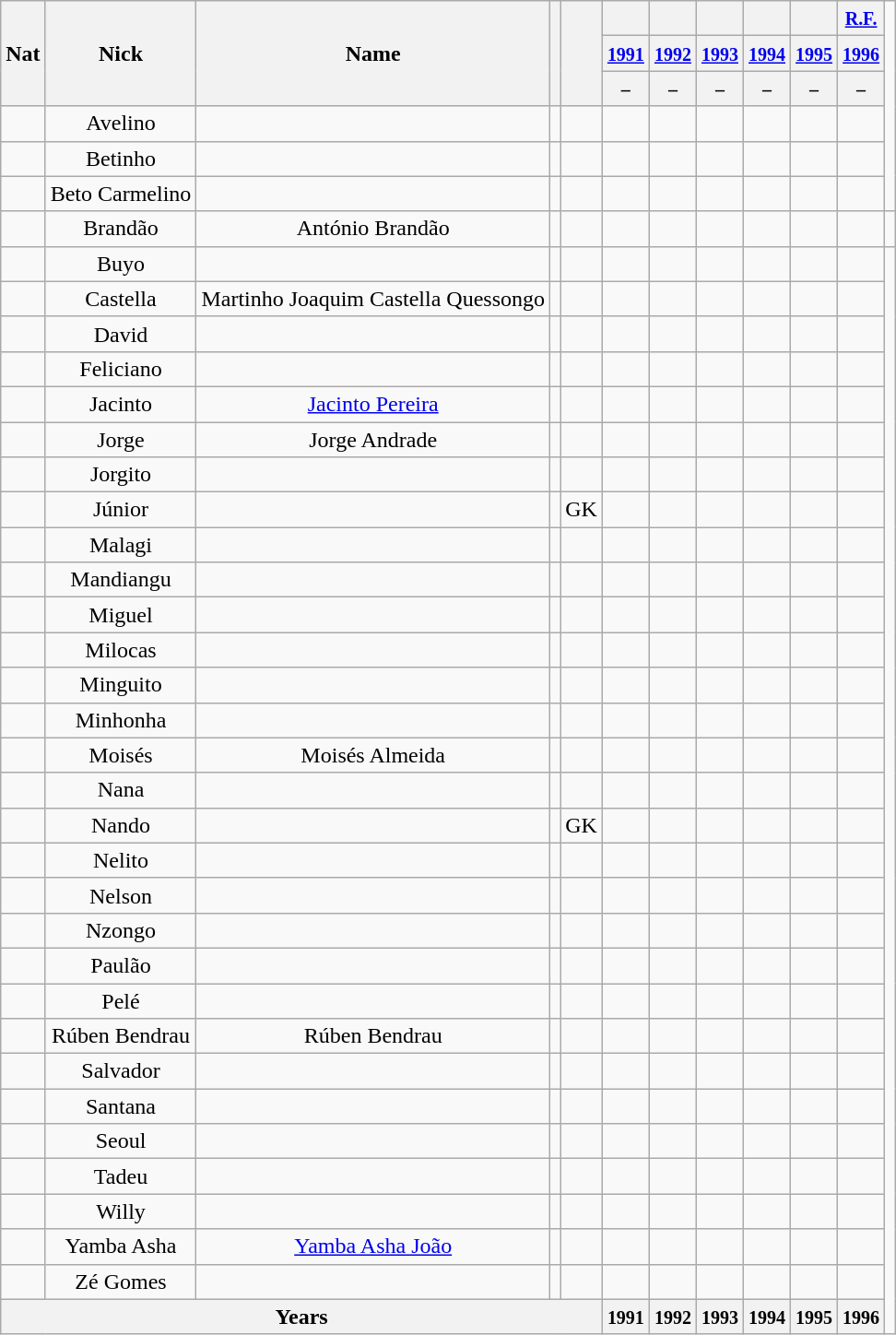<table class="wikitable plainrowheaders sortable" style="text-align:center">
<tr>
<th scope="col" rowspan="3">Nat</th>
<th scope="col" rowspan="3">Nick</th>
<th scope="col" rowspan="3">Name</th>
<th scope="col" rowspan="3"></th>
<th scope="col" rowspan="3"></th>
<th colspan="1"><small></small></th>
<th colspan="1"><small></small></th>
<th colspan="1"><small></small></th>
<th colspan="1"><small></small></th>
<th colspan="1"><small></small></th>
<th colspan="1"><small><a href='#'>R.F.</a></small></th>
</tr>
<tr>
<th colspan="1"><small><a href='#'>1991</a></small></th>
<th colspan="1"><small><a href='#'>1992</a></small></th>
<th colspan="1"><small><a href='#'>1993</a></small></th>
<th colspan="1"><small><a href='#'>1994</a></small></th>
<th colspan="1"><small><a href='#'>1995</a></small></th>
<th colspan="1"><small><a href='#'>1996</a></small></th>
</tr>
<tr>
<th scope="col" rowspan="1"><small>–</small></th>
<th scope="col" rowspan="1"><small>–</small></th>
<th scope="col" rowspan="1"><small>–</small></th>
<th scope="col" rowspan="1"><small>–</small></th>
<th scope="col" rowspan="1"><small>–</small></th>
<th scope="col" rowspan="1"><small>–</small></th>
</tr>
<tr>
<td></td>
<td>Avelino</td>
<td></td>
<td></td>
<td></td>
<td></td>
<td></td>
<td></td>
<td></td>
<td></td>
<td></td>
</tr>
<tr>
<td></td>
<td>Betinho</td>
<td></td>
<td></td>
<td></td>
<td></td>
<td></td>
<td></td>
<td></td>
<td></td>
<td></td>
</tr>
<tr>
<td></td>
<td>Beto Carmelino</td>
<td></td>
<td></td>
<td></td>
<td></td>
<td></td>
<td></td>
<td></td>
<td></td>
<td></td>
</tr>
<tr>
<td></td>
<td>Brandão</td>
<td>António Brandão</td>
<td></td>
<td></td>
<td></td>
<td></td>
<td></td>
<td></td>
<td></td>
<td></td>
<td></td>
</tr>
<tr>
<td></td>
<td>Buyo</td>
<td></td>
<td></td>
<td></td>
<td></td>
<td></td>
<td></td>
<td></td>
<td></td>
<td></td>
</tr>
<tr>
<td></td>
<td>Castella</td>
<td>Martinho Joaquim Castella Quessongo</td>
<td></td>
<td></td>
<td></td>
<td></td>
<td></td>
<td></td>
<td></td>
<td></td>
</tr>
<tr>
<td></td>
<td>David</td>
<td></td>
<td></td>
<td></td>
<td></td>
<td></td>
<td></td>
<td></td>
<td></td>
<td></td>
</tr>
<tr>
<td></td>
<td>Feliciano</td>
<td></td>
<td></td>
<td></td>
<td></td>
<td></td>
<td></td>
<td></td>
<td></td>
<td></td>
</tr>
<tr>
<td></td>
<td>Jacinto</td>
<td><a href='#'>Jacinto Pereira</a></td>
<td></td>
<td></td>
<td></td>
<td></td>
<td></td>
<td></td>
<td></td>
<td></td>
</tr>
<tr>
<td></td>
<td>Jorge</td>
<td>Jorge Andrade</td>
<td></td>
<td></td>
<td></td>
<td></td>
<td></td>
<td></td>
<td></td>
<td></td>
</tr>
<tr>
<td></td>
<td>Jorgito</td>
<td></td>
<td></td>
<td></td>
<td></td>
<td></td>
<td></td>
<td></td>
<td></td>
<td></td>
</tr>
<tr>
<td></td>
<td>Júnior</td>
<td></td>
<td></td>
<td data-sort-value="1">GK</td>
<td></td>
<td></td>
<td></td>
<td></td>
<td></td>
<td></td>
</tr>
<tr>
<td></td>
<td>Malagi</td>
<td></td>
<td></td>
<td></td>
<td></td>
<td></td>
<td></td>
<td></td>
<td></td>
<td></td>
</tr>
<tr>
<td></td>
<td>Mandiangu</td>
<td></td>
<td></td>
<td></td>
<td></td>
<td></td>
<td></td>
<td></td>
<td></td>
<td></td>
</tr>
<tr>
<td></td>
<td>Miguel</td>
<td></td>
<td></td>
<td></td>
<td></td>
<td></td>
<td></td>
<td></td>
<td></td>
<td></td>
</tr>
<tr>
<td></td>
<td>Milocas</td>
<td></td>
<td></td>
<td></td>
<td></td>
<td></td>
<td></td>
<td></td>
<td></td>
<td></td>
</tr>
<tr>
<td></td>
<td>Minguito</td>
<td></td>
<td></td>
<td></td>
<td></td>
<td></td>
<td></td>
<td></td>
<td></td>
<td></td>
</tr>
<tr>
<td></td>
<td>Minhonha</td>
<td></td>
<td></td>
<td></td>
<td></td>
<td></td>
<td></td>
<td></td>
<td></td>
<td></td>
</tr>
<tr>
<td></td>
<td>Moisés</td>
<td>Moisés Almeida</td>
<td></td>
<td data-sort-value="3"></td>
<td></td>
<td></td>
<td></td>
<td></td>
<td></td>
<td></td>
</tr>
<tr>
<td></td>
<td>Nana</td>
<td></td>
<td></td>
<td></td>
<td></td>
<td></td>
<td></td>
<td></td>
<td></td>
<td></td>
</tr>
<tr>
<td></td>
<td>Nando</td>
<td></td>
<td></td>
<td data-sort-value="1">GK</td>
<td></td>
<td></td>
<td></td>
<td></td>
<td></td>
<td></td>
</tr>
<tr>
<td></td>
<td>Nelito</td>
<td></td>
<td></td>
<td></td>
<td></td>
<td></td>
<td></td>
<td></td>
<td></td>
<td></td>
</tr>
<tr>
<td></td>
<td>Nelson</td>
<td></td>
<td></td>
<td></td>
<td></td>
<td></td>
<td></td>
<td></td>
<td></td>
<td></td>
</tr>
<tr>
<td></td>
<td>Nzongo</td>
<td></td>
<td></td>
<td></td>
<td></td>
<td></td>
<td></td>
<td></td>
<td></td>
<td></td>
</tr>
<tr>
<td></td>
<td>Paulão</td>
<td></td>
<td></td>
<td></td>
<td></td>
<td></td>
<td></td>
<td></td>
<td></td>
<td></td>
</tr>
<tr>
<td></td>
<td>Pelé</td>
<td></td>
<td></td>
<td></td>
<td></td>
<td></td>
<td></td>
<td></td>
<td></td>
<td></td>
</tr>
<tr>
<td></td>
<td>Rúben Bendrau</td>
<td>Rúben Bendrau</td>
<td></td>
<td></td>
<td></td>
<td></td>
<td></td>
<td></td>
<td></td>
<td></td>
</tr>
<tr>
<td></td>
<td>Salvador</td>
<td></td>
<td></td>
<td></td>
<td></td>
<td></td>
<td></td>
<td></td>
<td></td>
<td></td>
</tr>
<tr>
<td></td>
<td>Santana</td>
<td></td>
<td></td>
<td></td>
<td></td>
<td></td>
<td></td>
<td></td>
<td></td>
<td></td>
</tr>
<tr>
<td></td>
<td>Seoul</td>
<td></td>
<td></td>
<td></td>
<td></td>
<td></td>
<td></td>
<td></td>
<td></td>
<td></td>
</tr>
<tr>
<td></td>
<td>Tadeu</td>
<td></td>
<td></td>
<td></td>
<td></td>
<td></td>
<td></td>
<td></td>
<td></td>
<td></td>
</tr>
<tr>
<td></td>
<td>Willy</td>
<td></td>
<td></td>
<td></td>
<td></td>
<td></td>
<td></td>
<td></td>
<td></td>
<td></td>
</tr>
<tr>
<td></td>
<td>Yamba Asha</td>
<td><a href='#'>Yamba Asha João</a></td>
<td></td>
<td data-sort-value="2"></td>
<td></td>
<td></td>
<td></td>
<td></td>
<td></td>
<td></td>
</tr>
<tr>
<td></td>
<td>Zé Gomes</td>
<td></td>
<td></td>
<td></td>
<td></td>
<td></td>
<td></td>
<td></td>
<td></td>
<td></td>
</tr>
<tr>
<th colspan=5>Years</th>
<th><small>1991</small></th>
<th><small>1992</small></th>
<th><small>1993</small></th>
<th><small>1994</small></th>
<th><small>1995</small></th>
<th><small>1996</small></th>
</tr>
</table>
